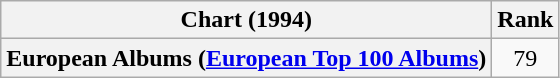<table class="wikitable plainrowheaders" style="text-align:center">
<tr>
<th>Chart (1994)</th>
<th>Rank</th>
</tr>
<tr>
<th scope="row">European Albums (<a href='#'>European Top 100 Albums</a>)</th>
<td>79</td>
</tr>
</table>
